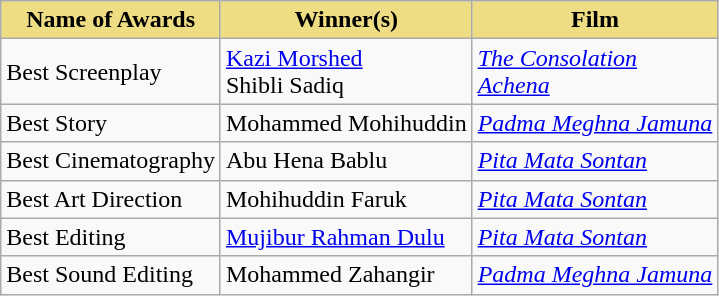<table class="wikitable">
<tr>
<th style="background:#EEDD82;">Name of Awards</th>
<th style="background:#EEDD82;">Winner(s)</th>
<th style="background:#EEDD82;">Film</th>
</tr>
<tr>
<td>Best Screenplay</td>
<td><a href='#'>Kazi Morshed</a><br>Shibli Sadiq</td>
<td><em><a href='#'>The Consolation</a></em><br><em><a href='#'>Achena</a></em></td>
</tr>
<tr>
<td>Best Story</td>
<td>Mohammed Mohihuddin</td>
<td><em><a href='#'>Padma Meghna Jamuna</a></em></td>
</tr>
<tr>
<td>Best Cinematography</td>
<td>Abu Hena Bablu</td>
<td><em><a href='#'>Pita Mata Sontan</a></em></td>
</tr>
<tr>
<td>Best Art Direction</td>
<td>Mohihuddin Faruk</td>
<td><em><a href='#'>Pita Mata Sontan</a></em></td>
</tr>
<tr>
<td>Best Editing</td>
<td><a href='#'>Mujibur Rahman Dulu</a></td>
<td><em><a href='#'>Pita Mata Sontan</a></em></td>
</tr>
<tr>
<td>Best Sound Editing</td>
<td>Mohammed Zahangir</td>
<td><em><a href='#'>Padma Meghna Jamuna</a></em></td>
</tr>
</table>
